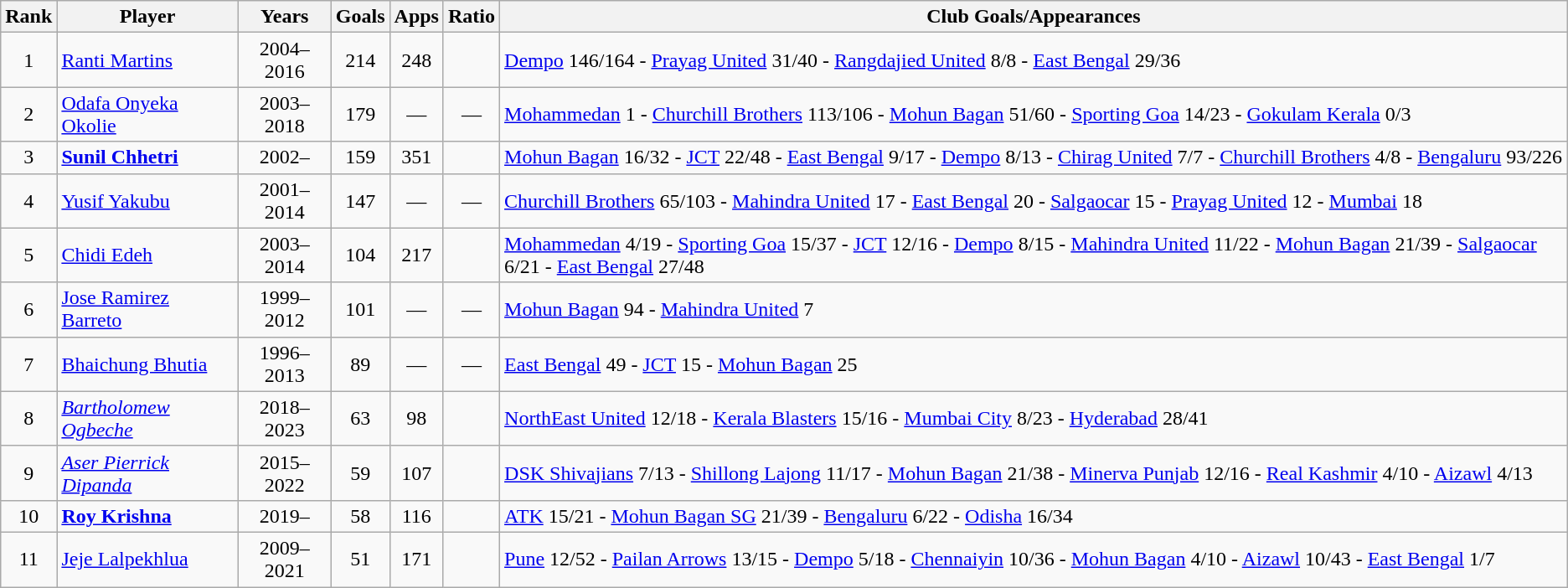<table class="wikitable sortable" style="text-align:center">
<tr>
<th>Rank</th>
<th>Player</th>
<th>Years</th>
<th>Goals</th>
<th>Apps</th>
<th>Ratio</th>
<th>Club Goals/Appearances</th>
</tr>
<tr>
<td>1</td>
<td align="left"> <a href='#'>Ranti Martins</a></td>
<td>2004–2016</td>
<td>214</td>
<td>248</td>
<td></td>
<td align="left"><a href='#'>Dempo</a> 146/164 - <a href='#'>Prayag United</a> 31/40 - <a href='#'>Rangdajied United</a> 8/8 - <a href='#'>East Bengal</a> 29/36</td>
</tr>
<tr>
<td>2</td>
<td align="left"> <a href='#'>Odafa Onyeka Okolie</a></td>
<td>2003–2018</td>
<td>179</td>
<td>—</td>
<td>—</td>
<td align="left"><a href='#'>Mohammedan</a> 1 - <a href='#'>Churchill Brothers</a> 113/106 - <a href='#'>Mohun Bagan</a> 51/60 - <a href='#'>Sporting Goa</a> 14/23 - <a href='#'>Gokulam Kerala</a> 0/3</td>
</tr>
<tr>
<td>3</td>
<td align="left"> <strong><a href='#'>Sunil Chhetri</a></strong></td>
<td>2002–</td>
<td>159</td>
<td>351</td>
<td></td>
<td align="left"><a href='#'>Mohun Bagan</a> 16/32 - <a href='#'>JCT</a> 22/48 - <a href='#'>East Bengal</a> 9/17 - <a href='#'>Dempo</a> 8/13 - <a href='#'>Chirag United</a> 7/7 - <a href='#'>Churchill Brothers</a> 4/8 - <a href='#'>Bengaluru</a> 93/226</td>
</tr>
<tr>
<td>4</td>
<td align="left"> <a href='#'>Yusif Yakubu</a></td>
<td>2001–2014</td>
<td>147</td>
<td>—</td>
<td>—</td>
<td align="left"><a href='#'>Churchill Brothers</a> 65/103 - <a href='#'>Mahindra United</a> 17 - <a href='#'>East Bengal</a> 20 - <a href='#'>Salgaocar</a> 15 - <a href='#'>Prayag United</a> 12 - <a href='#'>Mumbai</a> 18</td>
</tr>
<tr>
<td>5</td>
<td align="left"> <a href='#'>Chidi Edeh</a></td>
<td>2003–2014</td>
<td>104</td>
<td>217</td>
<td></td>
<td align="left"><a href='#'>Mohammedan</a> 4/19 - <a href='#'>Sporting Goa</a> 15/37 - <a href='#'>JCT</a> 12/16 - <a href='#'>Dempo</a> 8/15 - <a href='#'>Mahindra United</a> 11/22 - <a href='#'>Mohun Bagan</a> 21/39 -  <a href='#'>Salgaocar</a> 6/21 - <a href='#'>East Bengal</a> 27/48</td>
</tr>
<tr>
<td>6</td>
<td align="left"> <a href='#'>Jose Ramirez Barreto</a></td>
<td>1999–2012</td>
<td>101</td>
<td>—</td>
<td>—</td>
<td align="left"><a href='#'>Mohun Bagan</a> 94 - <a href='#'>Mahindra United</a> 7</td>
</tr>
<tr>
<td>7</td>
<td align="left"> <a href='#'>Bhaichung Bhutia</a></td>
<td>1996–2013</td>
<td>89</td>
<td>—</td>
<td>—</td>
<td align="left"><a href='#'>East Bengal</a> 49 - <a href='#'>JCT</a> 15 - <a href='#'>Mohun Bagan</a> 25</td>
</tr>
<tr>
<td>8</td>
<td align="left"> <em><a href='#'>Bartholomew Ogbeche</a></em></td>
<td>2018–2023</td>
<td>63</td>
<td>98</td>
<td></td>
<td align="left"><a href='#'>NorthEast United</a> 12/18 - <a href='#'>Kerala Blasters</a> 15/16 - <a href='#'>Mumbai City</a> 8/23 - <a href='#'>Hyderabad</a> 28/41</td>
</tr>
<tr>
<td>9</td>
<td align="left"> <em><a href='#'>Aser Pierrick Dipanda</a></em></td>
<td>2015–2022</td>
<td>59</td>
<td>107</td>
<td></td>
<td align="left"><a href='#'>DSK Shivajians</a> 7/13 - <a href='#'>Shillong Lajong</a> 11/17 - <a href='#'>Mohun Bagan</a> 21/38 - <a href='#'>Minerva Punjab</a> 12/16 - <a href='#'>Real Kashmir</a> 4/10 - <a href='#'>Aizawl</a> 4/13</td>
</tr>
<tr>
<td>10</td>
<td align="left"> <strong><a href='#'>Roy Krishna</a></strong></td>
<td>2019–</td>
<td>58</td>
<td>116</td>
<td></td>
<td align="left"><a href='#'>ATK</a> 15/21 - <a href='#'>Mohun Bagan SG</a> 21/39 - <a href='#'>Bengaluru</a> 6/22 - <a href='#'>Odisha</a> 16/34</td>
</tr>
<tr>
<td>11</td>
<td align="left"> <a href='#'>Jeje Lalpekhlua</a></td>
<td>2009–2021</td>
<td>51</td>
<td>171</td>
<td></td>
<td align="left"><a href='#'>Pune</a> 12/52 - <a href='#'>Pailan Arrows</a> 13/15 - <a href='#'>Dempo</a> 5/18 - <a href='#'>Chennaiyin</a> 10/36 - <a href='#'>Mohun Bagan</a> 4/10 - <a href='#'>Aizawl</a> 10/43 - <a href='#'>East Bengal</a> 1/7</td>
</tr>
</table>
